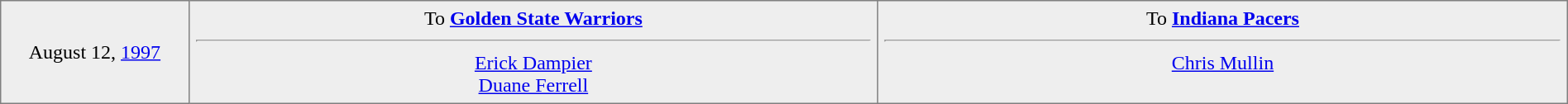<table border="1" style="border-collapse:collapse; text-align:center; width:100%;"  cellpadding="5">
<tr style="background:#eee;">
<td style="width:12%">August 12, <a href='#'>1997</a></td>
<td style="width:44%" valign="top">To <strong><a href='#'>Golden State Warriors</a></strong><hr><a href='#'>Erick Dampier</a><br><a href='#'>Duane Ferrell</a></td>
<td style="width:44%" valign="top">To <strong><a href='#'>Indiana Pacers</a></strong><hr><a href='#'>Chris Mullin</a></td>
</tr>
</table>
